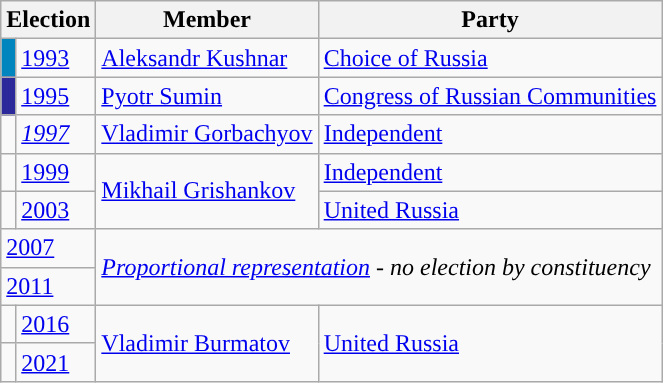<table class="wikitable">
<tr>
<th colspan="2">Election</th>
<th>Member</th>
<th>Party</th>
</tr>
<tr>
<td style="background-color:#0085BE"></td>
<td><a href='#'>1993</a></td>
<td><a href='#'>Aleksandr Kushnar</a></td>
<td><a href='#'>Choice of Russia</a></td>
</tr>
<tr>
<td style="background-color:#2C299A"></td>
<td><a href='#'>1995</a></td>
<td><a href='#'>Pyotr Sumin</a></td>
<td><a href='#'>Congress of Russian Communities</a></td>
</tr>
<tr>
<td style="background-color:"></td>
<td><em><a href='#'>1997</a></em></td>
<td><a href='#'>Vladimir Gorbachyov</a></td>
<td><a href='#'>Independent</a></td>
</tr>
<tr>
<td style="background-color:"></td>
<td><a href='#'>1999</a></td>
<td rowspan=2><a href='#'>Mikhail Grishankov</a></td>
<td><a href='#'>Independent</a></td>
</tr>
<tr>
<td style="background-color:"></td>
<td><a href='#'>2003</a></td>
<td><a href='#'>United Russia</a></td>
</tr>
<tr>
<td colspan=2><a href='#'>2007</a></td>
<td colspan=2 rowspan=2><em><a href='#'>Proportional representation</a> - no election by constituency</em></td>
</tr>
<tr>
<td colspan=2><a href='#'>2011</a></td>
</tr>
<tr>
<td style="background-color: "></td>
<td><a href='#'>2016</a></td>
<td rowspan=2><a href='#'>Vladimir Burmatov</a></td>
<td rowspan=2><a href='#'>United Russia</a></td>
</tr>
<tr>
<td style="background-color: "></td>
<td><a href='#'>2021</a></td>
</tr>
</table>
